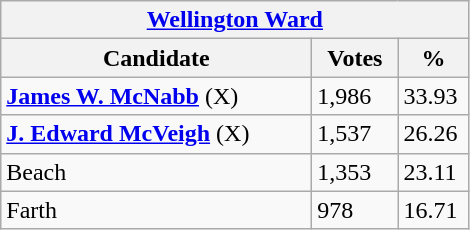<table class="wikitable">
<tr>
<th colspan="3"><a href='#'>Wellington Ward</a></th>
</tr>
<tr>
<th style="width: 200px">Candidate</th>
<th style="width: 50px">Votes</th>
<th style="width: 40px">%</th>
</tr>
<tr>
<td><strong><a href='#'>James W. McNabb</a></strong> (X)</td>
<td>1,986</td>
<td>33.93</td>
</tr>
<tr>
<td><strong><a href='#'>J. Edward McVeigh</a></strong> (X)</td>
<td>1,537</td>
<td>26.26</td>
</tr>
<tr>
<td>Beach</td>
<td>1,353</td>
<td>23.11</td>
</tr>
<tr>
<td>Farth</td>
<td>978</td>
<td>16.71</td>
</tr>
</table>
